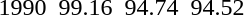<table>
<tr>
<td>1990</td>
<td></td>
<td>99.16</td>
<td></td>
<td>94.74</td>
<td></td>
<td>94.52</td>
</tr>
</table>
